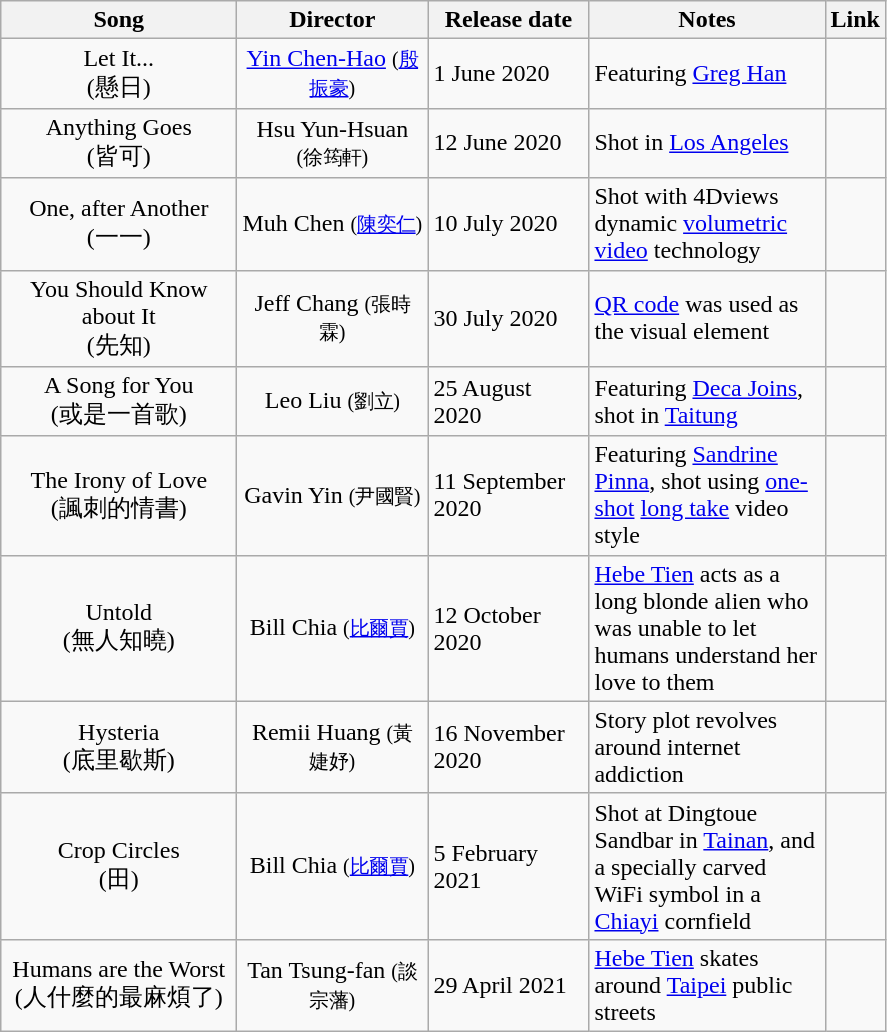<table class="wikitable">
<tr>
<th width="150px">Song</th>
<th width="120px">Director</th>
<th width="100px">Release date</th>
<th width="150px">Notes</th>
<th width="2px">Link</th>
</tr>
<tr>
<td style="text-align:center;">Let It...<br>(懸日)</td>
<td style="text-align:center;"><a href='#'>Yin Chen-Hao</a> <small>(<a href='#'>殷振豪</a>)</small></td>
<td>1 June 2020</td>
<td>Featuring <a href='#'>Greg Han</a></td>
<td style="text-align:center;"></td>
</tr>
<tr>
<td style="text-align:center;">Anything Goes<br>(皆可)</td>
<td style="text-align:center;">Hsu Yun-Hsuan <small>(徐筠軒)</small></td>
<td>12 June 2020</td>
<td>Shot in <a href='#'>Los Angeles</a></td>
<td style="text-align:center;"></td>
</tr>
<tr>
<td style="text-align:center;">One, after Another<br>(一一)</td>
<td style="text-align:center;">Muh Chen <small>(<a href='#'>陳奕仁</a>)</small></td>
<td>10 July 2020</td>
<td>Shot with 4Dviews dynamic <a href='#'>volumetric video</a> technology</td>
<td style="text-align:center;"></td>
</tr>
<tr>
<td style="text-align:center;">You Should Know about It<br>(先知)</td>
<td style="text-align:center;">Jeff Chang <small>(張時霖)</small></td>
<td>30 July 2020</td>
<td><a href='#'>QR code</a> was used as the visual element</td>
<td style="text-align:center;"></td>
</tr>
<tr>
<td style="text-align:center;">A Song for You<br>(或是一首歌)</td>
<td style="text-align:center;">Leo Liu <small>(劉立)</small></td>
<td>25 August 2020</td>
<td>Featuring <a href='#'>Deca Joins</a>, shot in <a href='#'>Taitung</a></td>
<td style="text-align:center;"></td>
</tr>
<tr>
<td style="text-align:center;">The Irony of Love<br>(諷刺的情書)</td>
<td style="text-align:center;">Gavin Yin <small>(尹國賢)</small></td>
<td>11 September 2020</td>
<td>Featuring <a href='#'>Sandrine Pinna</a>, shot using <a href='#'>one-shot</a> <a href='#'>long take</a> video style</td>
<td style="text-align:center;"></td>
</tr>
<tr>
<td style="text-align:center;">Untold<br>(無人知曉)</td>
<td style="text-align:center;">Bill Chia <small>(<a href='#'>比爾賈</a>)</small></td>
<td>12 October 2020</td>
<td><a href='#'>Hebe Tien</a> acts as a long blonde alien who was unable to let humans understand her love to them</td>
<td style="text-align:center;"></td>
</tr>
<tr>
<td style="text-align:center;">Hysteria<br>(底里歇斯)</td>
<td style="text-align:center;">Remii Huang <small>(黃婕妤)</small></td>
<td>16 November 2020</td>
<td>Story plot revolves around internet addiction</td>
<td style="text-align:center;"></td>
</tr>
<tr>
<td style="text-align:center;">Crop Circles<br>(田)</td>
<td style="text-align:center;">Bill Chia <small>(<a href='#'>比爾賈</a>)</small></td>
<td>5 February 2021</td>
<td>Shot at Dingtoue Sandbar in <a href='#'>Tainan</a>, and a specially carved WiFi symbol in a <a href='#'>Chiayi</a> cornfield</td>
<td style="text-align:center;"></td>
</tr>
<tr>
<td style="text-align:center;">Humans are the Worst<br>(人什麼的最麻煩了)</td>
<td style="text-align:center;">Tan Tsung-fan <small>(談宗藩)</small></td>
<td>29 April 2021</td>
<td><a href='#'>Hebe Tien</a> skates around <a href='#'>Taipei</a> public streets</td>
<td style="text-align:center;"></td>
</tr>
</table>
